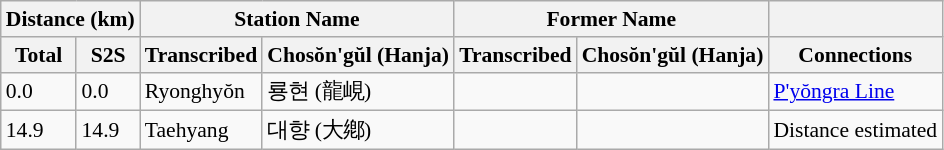<table class="wikitable" style="font-size:90%;">
<tr>
<th colspan="2">Distance (km)</th>
<th colspan="2">Station Name</th>
<th colspan="2">Former Name</th>
<th></th>
</tr>
<tr>
<th>Total</th>
<th>S2S</th>
<th>Transcribed</th>
<th>Chosŏn'gŭl (Hanja)</th>
<th>Transcribed</th>
<th>Chosŏn'gŭl (Hanja)</th>
<th>Connections</th>
</tr>
<tr>
<td>0.0</td>
<td>0.0</td>
<td>Ryonghyŏn</td>
<td>룡현 (龍峴)</td>
<td></td>
<td></td>
<td><a href='#'>P'yŏngra Line</a></td>
</tr>
<tr>
<td>14.9</td>
<td>14.9</td>
<td>Taehyang</td>
<td>대향 (大鄕)</td>
<td></td>
<td></td>
<td>Distance estimated</td>
</tr>
</table>
